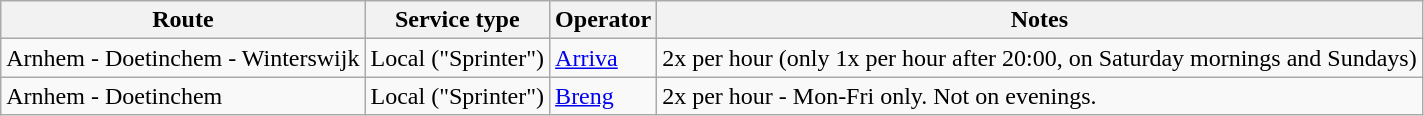<table class="wikitable">
<tr>
<th>Route</th>
<th>Service type</th>
<th>Operator</th>
<th>Notes</th>
</tr>
<tr>
<td>Arnhem - Doetinchem - Winterswijk</td>
<td>Local ("Sprinter")</td>
<td><a href='#'>Arriva</a></td>
<td>2x per hour (only 1x per hour after 20:00, on Saturday mornings and Sundays)</td>
</tr>
<tr>
<td>Arnhem - Doetinchem</td>
<td>Local ("Sprinter")</td>
<td><a href='#'>Breng</a></td>
<td>2x per hour - Mon-Fri only. Not on evenings.</td>
</tr>
</table>
